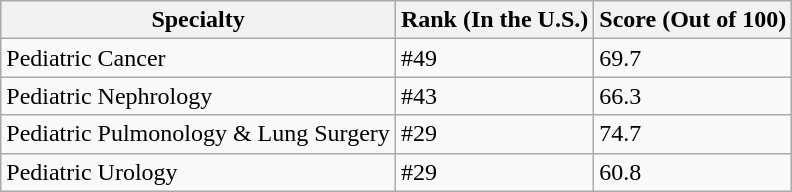<table class="wikitable">
<tr>
<th>Specialty</th>
<th>Rank (In the U.S.)</th>
<th>Score (Out of 100)</th>
</tr>
<tr>
<td>Pediatric Cancer</td>
<td>#49</td>
<td>69.7</td>
</tr>
<tr>
<td>Pediatric Nephrology</td>
<td>#43</td>
<td>66.3</td>
</tr>
<tr>
<td>Pediatric Pulmonology & Lung Surgery</td>
<td>#29</td>
<td>74.7</td>
</tr>
<tr>
<td>Pediatric Urology</td>
<td>#29</td>
<td>60.8</td>
</tr>
</table>
